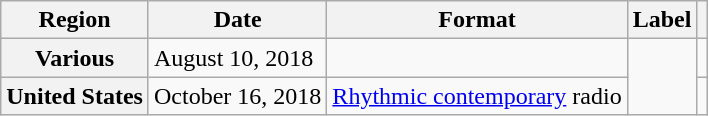<table class="wikitable plainrowheaders">
<tr>
<th scope="col">Region</th>
<th scope="col">Date</th>
<th scope="col">Format</th>
<th scope="col">Label</th>
<th scope="col"></th>
</tr>
<tr>
<th scope="row">Various</th>
<td>August 10, 2018</td>
<td></td>
<td rowspan="4"></td>
<td></td>
</tr>
<tr>
<th scope="row">United States</th>
<td>October 16, 2018</td>
<td><a href='#'>Rhythmic contemporary</a> radio</td>
<td></td>
</tr>
</table>
